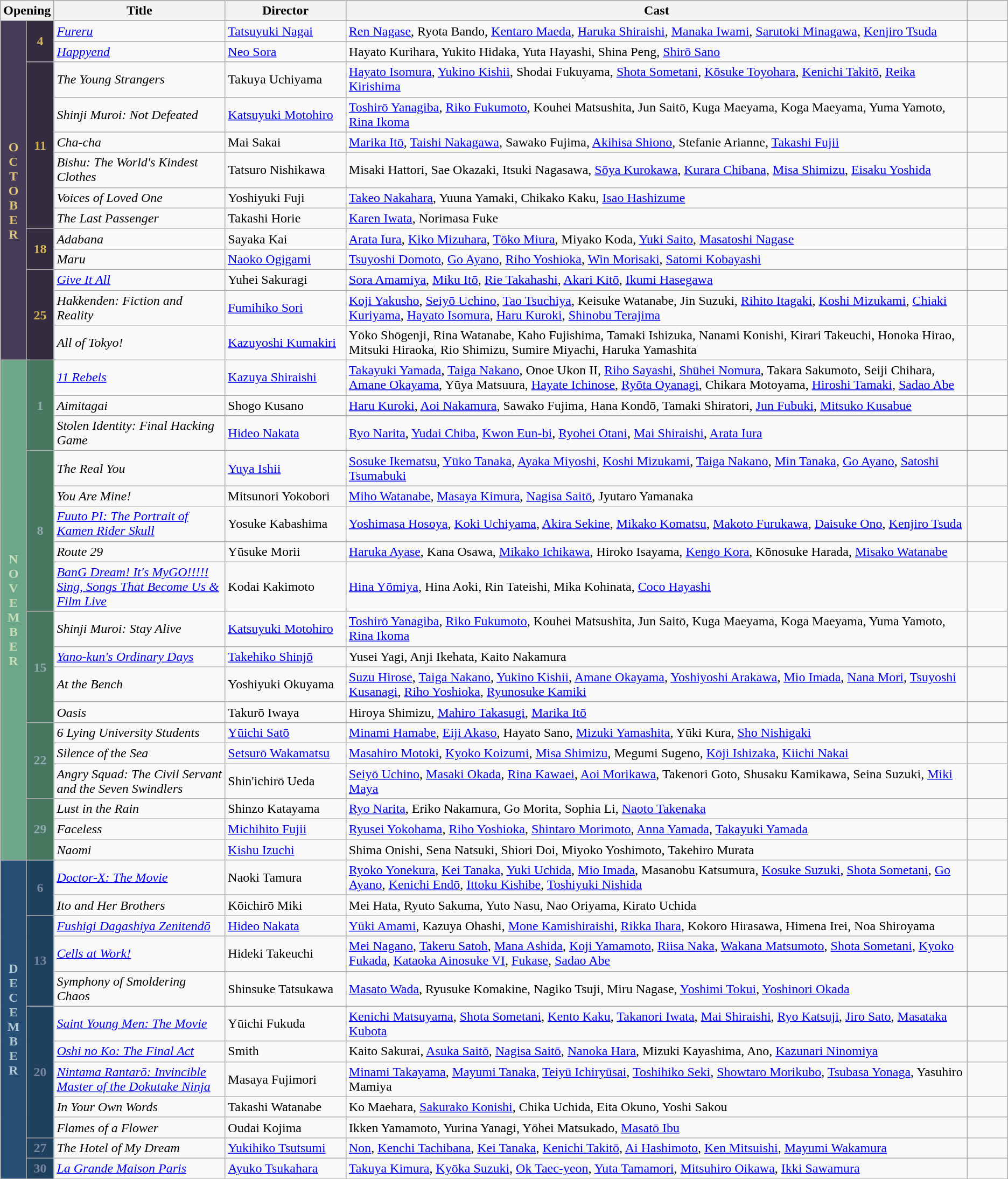<table class="wikitable sortable">
<tr style="background:#b0e0e6; text-align:center">
<th colspan="2">Opening</th>
<th style="width:17%">Title</th>
<th style="width:12%">Director</th>
<th>Cast</th>
<th style="width:4%;"></th>
</tr>
<tr>
<th rowspan="13" style="text-align:center; background:#473D58; color:#DCC178;">O<br>C<br>T<br>O<br>B<br>E<br>R</th>
<td rowspan="2" style="text-align:center; background:#332C3F; color:#D3B258;"><strong>4</strong></td>
<td><em><a href='#'>Fureru</a></em></td>
<td><a href='#'>Tatsuyuki Nagai</a></td>
<td><a href='#'>Ren Nagase</a>, Ryota Bando, <a href='#'>Kentaro Maeda</a>, <a href='#'>Haruka Shiraishi</a>, <a href='#'>Manaka Iwami</a>, <a href='#'>Sarutoki Minagawa</a>, <a href='#'>Kenjiro Tsuda</a></td>
<td></td>
</tr>
<tr>
<td><em><a href='#'>Happyend</a></em></td>
<td><a href='#'>Neo Sora</a></td>
<td>Hayato Kurihara, Yukito Hidaka, Yuta Hayashi, Shina Peng, <a href='#'>Shirō Sano</a></td>
<td></td>
</tr>
<tr>
<td rowspan="6" style="text-align:center; background:#332C3F; color:#D3B258;"><strong>11</strong></td>
<td><em>The Young Strangers</em></td>
<td>Takuya Uchiyama</td>
<td><a href='#'>Hayato Isomura</a>, <a href='#'>Yukino Kishii</a>, Shodai Fukuyama, <a href='#'>Shota Sometani</a>, <a href='#'>Kōsuke Toyohara</a>, <a href='#'>Kenichi Takitō</a>, <a href='#'>Reika Kirishima</a></td>
<td></td>
</tr>
<tr>
<td><em>Shinji Muroi: Not Defeated</em></td>
<td><a href='#'>Katsuyuki Motohiro</a></td>
<td><a href='#'>Toshirō Yanagiba</a>, <a href='#'>Riko Fukumoto</a>, Kouhei Matsushita, Jun Saitō, Kuga Maeyama, Koga Maeyama, Yuma Yamoto, <a href='#'>Rina Ikoma</a></td>
<td></td>
</tr>
<tr>
<td><em>Cha-cha</em></td>
<td>Mai Sakai</td>
<td><a href='#'>Marika Itō</a>, <a href='#'>Taishi Nakagawa</a>, Sawako Fujima, <a href='#'>Akihisa Shiono</a>, Stefanie Arianne, <a href='#'>Takashi Fujii</a></td>
<td></td>
</tr>
<tr>
<td><em>Bishu: The World's Kindest Clothes</em></td>
<td>Tatsuro Nishikawa</td>
<td>Misaki Hattori, Sae Okazaki, Itsuki Nagasawa, <a href='#'>Sōya Kurokawa</a>, <a href='#'>Kurara Chibana</a>, <a href='#'>Misa Shimizu</a>, <a href='#'>Eisaku Yoshida</a></td>
<td></td>
</tr>
<tr>
<td><em>Voices of Loved One</em></td>
<td>Yoshiyuki Fuji</td>
<td><a href='#'>Takeo Nakahara</a>, Yuuna Yamaki, Chikako Kaku, <a href='#'>Isao Hashizume</a></td>
<td></td>
</tr>
<tr>
<td><em>The Last Passenger</em></td>
<td>Takashi Horie</td>
<td><a href='#'>Karen Iwata</a>, Norimasa Fuke</td>
<td></td>
</tr>
<tr>
<td rowspan="2" style="text-align:center; background:#332C3F; color:#D3B258;"><strong>18</strong></td>
<td><em>Adabana</em></td>
<td>Sayaka Kai</td>
<td><a href='#'>Arata Iura</a>, <a href='#'>Kiko Mizuhara</a>, <a href='#'>Tōko Miura</a>, Miyako Koda, <a href='#'>Yuki Saito</a>, <a href='#'>Masatoshi Nagase</a></td>
<td></td>
</tr>
<tr>
<td><em>Maru</em></td>
<td><a href='#'>Naoko Ogigami</a></td>
<td><a href='#'>Tsuyoshi Domoto</a>, <a href='#'>Go Ayano</a>, <a href='#'>Riho Yoshioka</a>, <a href='#'>Win Morisaki</a>, <a href='#'>Satomi Kobayashi</a></td>
<td></td>
</tr>
<tr>
<td rowspan="3" style="text-align:center; background:#332C3F; color:#D3B258;"><strong>25</strong></td>
<td><em><a href='#'>Give It All</a></em></td>
<td>Yuhei Sakuragi</td>
<td><a href='#'>Sora Amamiya</a>, <a href='#'>Miku Itō</a>, <a href='#'>Rie Takahashi</a>, <a href='#'>Akari Kitō</a>, <a href='#'>Ikumi Hasegawa</a></td>
<td></td>
</tr>
<tr>
<td><em>Hakkenden: Fiction and Reality</em></td>
<td><a href='#'>Fumihiko Sori</a></td>
<td><a href='#'>Koji Yakusho</a>, <a href='#'>Seiyō Uchino</a>, <a href='#'>Tao Tsuchiya</a>, Keisuke Watanabe, Jin Suzuki, <a href='#'>Rihito Itagaki</a>, <a href='#'>Koshi Mizukami</a>, <a href='#'>Chiaki Kuriyama</a>, <a href='#'>Hayato Isomura</a>, <a href='#'>Haru Kuroki</a>, <a href='#'>Shinobu Terajima</a></td>
<td></td>
</tr>
<tr>
<td><em>All of Tokyo!</em></td>
<td><a href='#'>Kazuyoshi Kumakiri</a></td>
<td>Yōko Shōgenji, Rina Watanabe, Kaho Fujishima, Tamaki Ishizuka, Nanami Konishi, Kirari Takeuchi, Honoka Hirao, Mitsuki Hiraoka, Rio Shimizu, Sumire Miyachi, Haruka Yamashita</td>
<td></td>
</tr>
<tr>
<th rowspan="18" style="text-align:center; background:#6DA78A; color:#C7DCB8;">N<br>O<br>V<br>E<br>M<br>B<br>E<br>R</th>
<td rowspan="3" style="text-align:center; background:#487760; color:#8FABAF;"><strong>1</strong></td>
<td><em><a href='#'>11 Rebels</a></em></td>
<td><a href='#'>Kazuya Shiraishi</a></td>
<td><a href='#'>Takayuki Yamada</a>, <a href='#'>Taiga Nakano</a>, Onoe Ukon II, <a href='#'>Riho Sayashi</a>, <a href='#'>Shūhei Nomura</a>, Takara Sakumoto, Seiji Chihara, <a href='#'>Amane Okayama</a>, Yūya Matsuura, <a href='#'>Hayate Ichinose</a>, <a href='#'>Ryōta Oyanagi</a>, Chikara Motoyama, <a href='#'>Hiroshi Tamaki</a>, <a href='#'>Sadao Abe</a></td>
<td></td>
</tr>
<tr>
<td><em>Aimitagai</em></td>
<td>Shogo Kusano</td>
<td><a href='#'>Haru Kuroki</a>, <a href='#'>Aoi Nakamura</a>, Sawako Fujima, Hana Kondō, Tamaki Shiratori, <a href='#'>Jun Fubuki</a>, <a href='#'>Mitsuko Kusabue</a></td>
<td></td>
</tr>
<tr>
<td><em>Stolen Identity: Final Hacking Game</em></td>
<td><a href='#'>Hideo Nakata</a></td>
<td><a href='#'>Ryo Narita</a>, <a href='#'>Yudai Chiba</a>, <a href='#'>Kwon Eun-bi</a>, <a href='#'>Ryohei Otani</a>, <a href='#'>Mai Shiraishi</a>, <a href='#'>Arata Iura</a></td>
<td></td>
</tr>
<tr>
<td rowspan="5" style="text-align:center; background:#487760; color:#8FABAF;"><strong>8</strong></td>
<td><em>The Real You</em></td>
<td><a href='#'>Yuya Ishii</a></td>
<td><a href='#'>Sosuke Ikematsu</a>, <a href='#'>Yūko Tanaka</a>, <a href='#'>Ayaka Miyoshi</a>, <a href='#'>Koshi Mizukami</a>, <a href='#'>Taiga Nakano</a>, <a href='#'>Min Tanaka</a>, <a href='#'>Go Ayano</a>, <a href='#'>Satoshi Tsumabuki</a></td>
<td></td>
</tr>
<tr>
<td><em>You Are Mine!</em></td>
<td>Mitsunori Yokobori</td>
<td><a href='#'>Miho Watanabe</a>, <a href='#'>Masaya Kimura</a>, <a href='#'>Nagisa Saitō</a>, Jyutaro Yamanaka</td>
<td></td>
</tr>
<tr>
<td><em><a href='#'>Fuuto PI: The Portrait of Kamen Rider Skull</a></em></td>
<td>Yosuke Kabashima</td>
<td><a href='#'>Yoshimasa Hosoya</a>, <a href='#'>Koki Uchiyama</a>, <a href='#'>Akira Sekine</a>, <a href='#'>Mikako Komatsu</a>, <a href='#'>Makoto Furukawa</a>, <a href='#'>Daisuke Ono</a>, <a href='#'>Kenjiro Tsuda</a></td>
<td></td>
</tr>
<tr>
<td><em>Route 29</em></td>
<td>Yūsuke Morii</td>
<td><a href='#'>Haruka Ayase</a>, Kana Osawa, <a href='#'>Mikako Ichikawa</a>, Hiroko Isayama, <a href='#'>Kengo Kora</a>, Kōnosuke Harada, <a href='#'>Misako Watanabe</a></td>
<td></td>
</tr>
<tr>
<td><em><a href='#'>BanG Dream! It's MyGO!!!!! Sing, Songs That Become Us & Film Live</a></em></td>
<td>Kodai Kakimoto</td>
<td><a href='#'>Hina Yōmiya</a>, Hina Aoki, Rin Tateishi, Mika Kohinata, <a href='#'>Coco Hayashi</a></td>
<td></td>
</tr>
<tr>
<td rowspan="4" style="text-align:center; background:#487760; color:#8FABAF;"><strong>15</strong></td>
<td><em>Shinji Muroi: Stay Alive</em></td>
<td><a href='#'>Katsuyuki Motohiro</a></td>
<td><a href='#'>Toshirō Yanagiba</a>, <a href='#'>Riko Fukumoto</a>, Kouhei Matsushita, Jun Saitō, Kuga Maeyama, Koga Maeyama, Yuma Yamoto, <a href='#'>Rina Ikoma</a></td>
<td></td>
</tr>
<tr>
<td><em><a href='#'>Yano-kun's Ordinary Days</a></em></td>
<td><a href='#'>Takehiko Shinjō</a></td>
<td>Yusei Yagi, Anji Ikehata, Kaito Nakamura</td>
<td></td>
</tr>
<tr>
<td><em>At the Bench</em></td>
<td>Yoshiyuki Okuyama</td>
<td><a href='#'>Suzu Hirose</a>, <a href='#'>Taiga Nakano</a>, <a href='#'>Yukino Kishii</a>, <a href='#'>Amane Okayama</a>, <a href='#'>Yoshiyoshi Arakawa</a>, <a href='#'>Mio Imada</a>, <a href='#'>Nana Mori</a>, <a href='#'>Tsuyoshi Kusanagi</a>, <a href='#'>Riho Yoshioka</a>, <a href='#'>Ryunosuke Kamiki</a></td>
<td></td>
</tr>
<tr>
<td><em>Oasis</em></td>
<td>Takurō Iwaya</td>
<td>Hiroya Shimizu, <a href='#'>Mahiro Takasugi</a>, <a href='#'>Marika Itō</a></td>
<td></td>
</tr>
<tr>
<td rowspan="3" style="text-align:center; background:#487760; color:#8FABAF;"><strong>22</strong></td>
<td><em>6 Lying University Students</em></td>
<td><a href='#'>Yūichi Satō</a></td>
<td><a href='#'>Minami Hamabe</a>, <a href='#'>Eiji Akaso</a>, Hayato Sano, <a href='#'>Mizuki Yamashita</a>, Yūki Kura, <a href='#'>Sho Nishigaki</a></td>
<td></td>
</tr>
<tr>
<td><em>Silence of the Sea</em></td>
<td><a href='#'>Setsurō Wakamatsu</a></td>
<td><a href='#'>Masahiro Motoki</a>, <a href='#'>Kyoko Koizumi</a>, <a href='#'>Misa Shimizu</a>, Megumi Sugeno, <a href='#'>Kōji Ishizaka</a>, <a href='#'>Kiichi Nakai</a></td>
<td></td>
</tr>
<tr>
<td><em>Angry Squad: The Civil Servant and the Seven Swindlers</em></td>
<td>Shin'ichirō Ueda</td>
<td><a href='#'>Seiyō Uchino</a>, <a href='#'>Masaki Okada</a>, <a href='#'>Rina Kawaei</a>, <a href='#'>Aoi Morikawa</a>, Takenori Goto, Shusaku Kamikawa, Seina Suzuki, <a href='#'>Miki Maya</a></td>
<td></td>
</tr>
<tr>
<td rowspan="3" style="text-align:center; background:#487760; color:#8FABAF;"><strong>29</strong></td>
<td><em>Lust in the Rain</em></td>
<td>Shinzo Katayama</td>
<td><a href='#'>Ryo Narita</a>, Eriko Nakamura, Go Morita, Sophia Li, <a href='#'>Naoto Takenaka</a></td>
<td></td>
</tr>
<tr>
<td><em>Faceless</em></td>
<td><a href='#'>Michihito Fujii</a></td>
<td><a href='#'>Ryusei Yokohama</a>, <a href='#'>Riho Yoshioka</a>, <a href='#'>Shintaro Morimoto</a>, <a href='#'>Anna Yamada</a>, <a href='#'>Takayuki Yamada</a></td>
<td></td>
</tr>
<tr>
<td><em>Naomi</em></td>
<td><a href='#'>Kishu Izuchi</a></td>
<td>Shima Onishi, Sena Natsuki, Shiori Doi, Miyoko Yoshimoto, Takehiro Murata</td>
<td></td>
</tr>
<tr>
<th rowspan="12" style="text-align:center; background:#285077; color:#AFC5CF;">D<br>E<br>C<br>E<br>M<br>B<br>E<br>R</th>
<td rowspan="2" style="text-align:center; background:#204060; color:#77879D;"><strong>6</strong></td>
<td><em><a href='#'>Doctor-X: The Movie</a></em></td>
<td>Naoki Tamura</td>
<td><a href='#'>Ryoko Yonekura</a>, <a href='#'>Kei Tanaka</a>, <a href='#'>Yuki Uchida</a>, <a href='#'>Mio Imada</a>, Masanobu Katsumura, <a href='#'>Kosuke Suzuki</a>, <a href='#'>Shota Sometani</a>, <a href='#'>Go Ayano</a>, <a href='#'>Kenichi Endō</a>, <a href='#'>Ittoku Kishibe</a>, <a href='#'>Toshiyuki Nishida</a></td>
<td></td>
</tr>
<tr>
<td><em>Ito and Her Brothers</em></td>
<td>Kōichirō Miki</td>
<td>Mei Hata, Ryuto Sakuma, Yuto Nasu, Nao Oriyama, Kirato Uchida</td>
<td></td>
</tr>
<tr>
<td rowspan="3" style="text-align:center; background:#204060; color:#77879D;"><strong>13</strong></td>
<td><em><a href='#'>Fushigi Dagashiya Zenitendō</a></em></td>
<td><a href='#'>Hideo Nakata</a></td>
<td><a href='#'>Yūki Amami</a>, Kazuya Ohashi, <a href='#'>Mone Kamishiraishi</a>, <a href='#'>Rikka Ihara</a>, Kokoro Hirasawa, Himena Irei, Noa Shiroyama</td>
<td></td>
</tr>
<tr>
<td><em><a href='#'>Cells at Work!</a></em></td>
<td>Hideki Takeuchi</td>
<td><a href='#'>Mei Nagano</a>, <a href='#'>Takeru Satoh</a>, <a href='#'>Mana Ashida</a>, <a href='#'>Koji Yamamoto</a>, <a href='#'>Riisa Naka</a>, <a href='#'>Wakana Matsumoto</a>, <a href='#'>Shota Sometani</a>, <a href='#'>Kyoko Fukada</a>, <a href='#'>Kataoka Ainosuke VI</a>, <a href='#'>Fukase</a>, <a href='#'>Sadao Abe</a></td>
<td></td>
</tr>
<tr>
<td><em>Symphony of Smoldering Chaos</em></td>
<td>Shinsuke Tatsukawa</td>
<td><a href='#'>Masato Wada</a>, Ryusuke Komakine, Nagiko Tsuji, Miru Nagase, <a href='#'>Yoshimi Tokui</a>, <a href='#'>Yoshinori Okada</a></td>
<td></td>
</tr>
<tr>
<td rowspan="5" style="text-align:center; background:#204060; color:#77879D;"><strong>20</strong></td>
<td><em><a href='#'>Saint Young Men: The Movie</a></em></td>
<td>Yūichi Fukuda</td>
<td><a href='#'>Kenichi Matsuyama</a>, <a href='#'>Shota Sometani</a>, <a href='#'>Kento Kaku</a>, <a href='#'>Takanori Iwata</a>, <a href='#'>Mai Shiraishi</a>, <a href='#'>Ryo Katsuji</a>, <a href='#'>Jiro Sato</a>, <a href='#'>Masataka Kubota</a></td>
<td></td>
</tr>
<tr>
<td><em><a href='#'>Oshi no Ko: The Final Act</a></em></td>
<td>Smith</td>
<td>Kaito Sakurai, <a href='#'>Asuka Saitō</a>, <a href='#'>Nagisa Saitō</a>, <a href='#'>Nanoka Hara</a>, Mizuki Kayashima, Ano, <a href='#'>Kazunari Ninomiya</a></td>
<td></td>
</tr>
<tr>
<td><em><a href='#'>Nintama Rantarō: Invincible Master of the Dokutake Ninja</a></em></td>
<td>Masaya Fujimori</td>
<td><a href='#'>Minami Takayama</a>, <a href='#'>Mayumi Tanaka</a>, <a href='#'>Teiyū Ichiryūsai</a>, <a href='#'>Toshihiko Seki</a>, <a href='#'>Showtaro Morikubo</a>, <a href='#'>Tsubasa Yonaga</a>, Yasuhiro Mamiya</td>
<td></td>
</tr>
<tr>
<td><em>In Your Own Words</em></td>
<td>Takashi Watanabe</td>
<td>Ko Maehara, <a href='#'>Sakurako Konishi</a>, Chika Uchida, Eita Okuno, Yoshi Sakou</td>
<td></td>
</tr>
<tr>
<td><em>Flames of a Flower</em></td>
<td>Oudai Kojima</td>
<td>Ikken Yamamoto, Yurina Yanagi, Yōhei Matsukado, <a href='#'>Masatō Ibu</a></td>
<td></td>
</tr>
<tr>
<td rowspan="1" style="text-align:center; background:#204060; color:#77879D;"><strong>27</strong></td>
<td><em>The Hotel of My Dream</em></td>
<td><a href='#'>Yukihiko Tsutsumi</a></td>
<td><a href='#'>Non</a>, <a href='#'>Kenchi Tachibana</a>, <a href='#'>Kei Tanaka</a>, <a href='#'>Kenichi Takitō</a>, <a href='#'>Ai Hashimoto</a>, <a href='#'>Ken Mitsuishi</a>, <a href='#'>Mayumi Wakamura</a></td>
<td></td>
</tr>
<tr>
<td rowspan="1" style="text-align:center; background:#204060; color:#77879D;"><strong>30</strong></td>
<td><em><a href='#'>La Grande Maison Paris</a></em></td>
<td><a href='#'>Ayuko Tsukahara</a></td>
<td><a href='#'>Takuya Kimura</a>, <a href='#'>Kyōka Suzuki</a>, <a href='#'>Ok Taec-yeon</a>, <a href='#'>Yuta Tamamori</a>, <a href='#'>Mitsuhiro Oikawa</a>, <a href='#'>Ikki Sawamura</a></td>
<td></td>
</tr>
<tr>
</tr>
</table>
